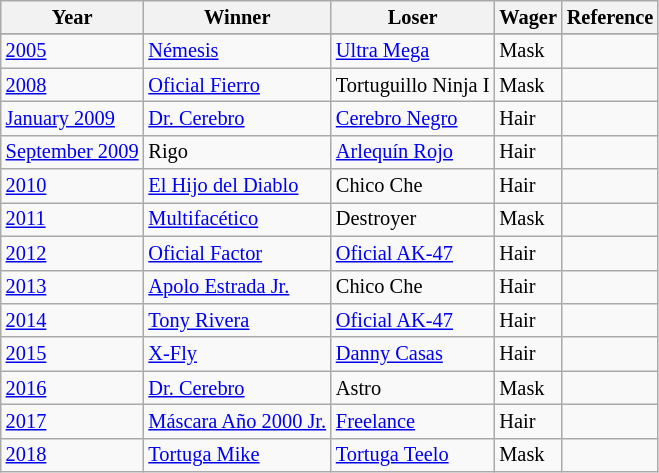<table style="font-size: 85%; text-align: left;" class="wikitable sortable">
<tr>
<th>Year</th>
<th>Winner</th>
<th>Loser</th>
<th>Wager</th>
<th>Reference</th>
</tr>
<tr>
</tr>
<tr>
<td><a href='#'>2005</a></td>
<td><a href='#'>Némesis</a></td>
<td><a href='#'>Ultra Mega</a></td>
<td>Mask</td>
<td></td>
</tr>
<tr>
<td><a href='#'>2008</a></td>
<td><a href='#'>Oficial Fierro</a></td>
<td>Tortuguillo Ninja I</td>
<td>Mask</td>
<td></td>
</tr>
<tr>
<td><a href='#'>January 2009</a></td>
<td><a href='#'>Dr. Cerebro</a></td>
<td><a href='#'>Cerebro Negro</a></td>
<td>Hair</td>
<td></td>
</tr>
<tr>
<td><a href='#'>September 2009</a></td>
<td>Rigo</td>
<td><a href='#'>Arlequín Rojo</a></td>
<td>Hair</td>
<td></td>
</tr>
<tr>
<td><a href='#'>2010</a></td>
<td><a href='#'>El Hijo del Diablo</a></td>
<td>Chico Che</td>
<td>Hair</td>
<td></td>
</tr>
<tr>
<td><a href='#'>2011</a></td>
<td><a href='#'>Multifacético</a></td>
<td>Destroyer</td>
<td>Mask</td>
<td></td>
</tr>
<tr>
<td><a href='#'>2012</a></td>
<td><a href='#'>Oficial Factor</a></td>
<td><a href='#'>Oficial AK-47</a></td>
<td>Hair</td>
<td></td>
</tr>
<tr>
<td><a href='#'>2013</a></td>
<td><a href='#'>Apolo Estrada Jr.</a></td>
<td>Chico Che</td>
<td>Hair</td>
<td></td>
</tr>
<tr>
<td><a href='#'>2014</a></td>
<td><a href='#'>Tony Rivera</a></td>
<td><a href='#'>Oficial AK-47</a></td>
<td>Hair</td>
<td></td>
</tr>
<tr>
<td><a href='#'>2015</a></td>
<td><a href='#'>X-Fly</a></td>
<td><a href='#'>Danny Casas</a></td>
<td>Hair</td>
<td></td>
</tr>
<tr>
<td><a href='#'>2016</a></td>
<td><a href='#'>Dr. Cerebro</a></td>
<td>Astro</td>
<td>Mask</td>
<td></td>
</tr>
<tr>
<td><a href='#'>2017</a></td>
<td><a href='#'>Máscara Año 2000 Jr.</a></td>
<td><a href='#'>Freelance</a></td>
<td>Hair</td>
<td></td>
</tr>
<tr>
<td><a href='#'>2018</a></td>
<td><a href='#'>Tortuga Mike</a></td>
<td><a href='#'>Tortuga Teelo</a></td>
<td>Mask</td>
<td></td>
</tr>
</table>
